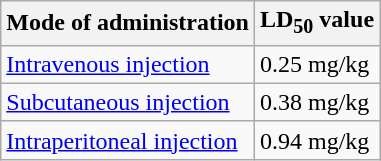<table class="wikitable">
<tr>
<th>Mode of administration</th>
<th>LD<sub>50</sub> value</th>
</tr>
<tr>
<td><a href='#'>Intravenous injection</a></td>
<td>0.25 mg/kg</td>
</tr>
<tr>
<td><a href='#'>Subcutaneous injection</a></td>
<td>0.38 mg/kg</td>
</tr>
<tr>
<td><a href='#'>Intraperitoneal injection</a></td>
<td>0.94 mg/kg</td>
</tr>
</table>
